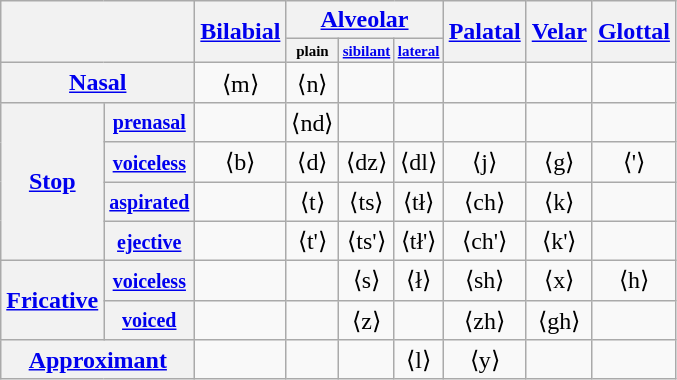<table class="wikitable" style="text-align: center;">
<tr>
<th rowspan="2" colspan="2"></th>
<th rowspan="2"><a href='#'>Bilabial</a></th>
<th colspan="3"><a href='#'>Alveolar</a></th>
<th rowspan="2"><a href='#'>Palatal</a></th>
<th rowspan="2"><a href='#'>Velar</a></th>
<th rowspan="2"><a href='#'>Glottal</a></th>
</tr>
<tr style="font-size: x-small;">
<th>plain</th>
<th><a href='#'>sibilant</a></th>
<th><a href='#'>lateral</a></th>
</tr>
<tr>
<th colspan="2"><a href='#'>Nasal</a></th>
<td> ⟨m⟩</td>
<td> ⟨n⟩</td>
<td></td>
<td></td>
<td></td>
<td></td>
<td></td>
</tr>
<tr>
<th rowspan="4"><a href='#'>Stop</a></th>
<th><small><a href='#'>prenasal</a></small></th>
<td></td>
<td> ⟨nd⟩</td>
<td></td>
<td></td>
<td></td>
<td></td>
<td></td>
</tr>
<tr>
<th><small><a href='#'>voiceless</a></small></th>
<td> ⟨b⟩</td>
<td> ⟨d⟩</td>
<td> ⟨dz⟩</td>
<td> ⟨dl⟩</td>
<td> ⟨j⟩</td>
<td> ⟨g⟩</td>
<td> ⟨'⟩</td>
</tr>
<tr>
<th><small><a href='#'>aspirated</a></small></th>
<td></td>
<td> ⟨t⟩</td>
<td> ⟨ts⟩</td>
<td> ⟨tł⟩</td>
<td> ⟨ch⟩</td>
<td> ⟨k⟩</td>
<td></td>
</tr>
<tr>
<th><small><a href='#'>ejective</a></small></th>
<td></td>
<td> ⟨t'⟩</td>
<td> ⟨ts'⟩</td>
<td> ⟨tł'⟩</td>
<td> ⟨ch'⟩</td>
<td> ⟨k'⟩</td>
<td></td>
</tr>
<tr>
<th rowspan="2"><a href='#'>Fricative</a></th>
<th><small><a href='#'>voiceless</a></small></th>
<td></td>
<td></td>
<td> ⟨s⟩</td>
<td> ⟨ł⟩</td>
<td> ⟨sh⟩</td>
<td> ⟨x⟩</td>
<td> ⟨h⟩</td>
</tr>
<tr>
<th><small><a href='#'>voiced</a></small></th>
<td></td>
<td></td>
<td> ⟨z⟩</td>
<td></td>
<td> ⟨zh⟩</td>
<td> ⟨gh⟩</td>
<td></td>
</tr>
<tr>
<th colspan="2"><a href='#'>Approximant</a></th>
<td></td>
<td></td>
<td></td>
<td> ⟨l⟩</td>
<td> ⟨y⟩</td>
<td></td>
<td></td>
</tr>
</table>
